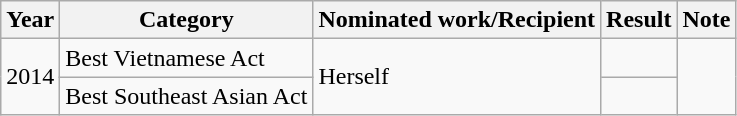<table class="wikitable">
<tr>
<th>Year</th>
<th>Category</th>
<th>Nominated work/Recipient</th>
<th>Result</th>
<th>Note</th>
</tr>
<tr>
<td rowspan="2">2014</td>
<td>Best Vietnamese Act</td>
<td rowspan="2">Herself</td>
<td></td>
<td rowspan="2"><br></td>
</tr>
<tr>
<td>Best Southeast Asian Act</td>
<td></td>
</tr>
</table>
